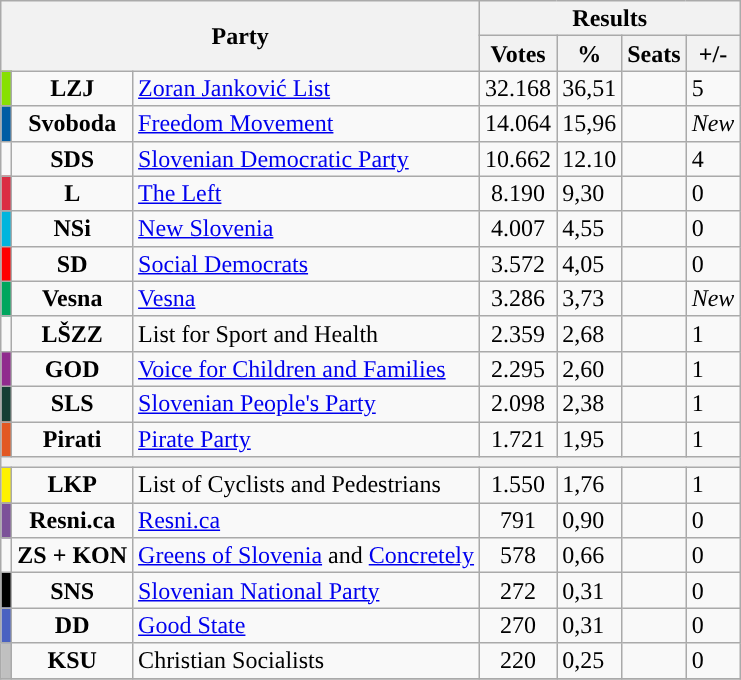<table class="wikitable" style="line-height:16px;">
<tr>
<th colspan="3" rowspan="2">Party</th>
<th colspan="5">Results</th>
</tr>
<tr>
<th>Votes</th>
<th>%</th>
<th>Seats</th>
<th>+/-</th>
</tr>
<tr>
<td style="background:#87e002"></td>
<td style="text-align:center;"><strong>LZJ</strong></td>
<td><a href='#'>Zoran Janković List</a></td>
<td style="text-align:center;">32.168</td>
<td>36,51</td>
<td style="text-align:center;"></td>
<td> 5</td>
</tr>
<tr>
<td style="background:#005DA4"></td>
<td style="text-align:center;"><strong>Svoboda</strong></td>
<td><a href='#'>Freedom Movement</a></td>
<td style="text-align:center;">14.064</td>
<td>15,96</td>
<td style="text-align:center;"></td>
<td><em>New</em></td>
</tr>
<tr>
<td style="background:"></td>
<td style="text-align:center;"><strong>SDS</strong></td>
<td><a href='#'>Slovenian Democratic Party</a></td>
<td style="text-align:center;">10.662</td>
<td>12.10</td>
<td style="text-align:center;"></td>
<td> 4</td>
</tr>
<tr>
<td style="background:#DB2D43"></td>
<td style="text-align:center;"><strong>L</strong></td>
<td><a href='#'>The Left</a></td>
<td style="text-align:center;">8.190</td>
<td>9,30</td>
<td style="text-align:center;"></td>
<td> 0</td>
</tr>
<tr>
<td style="background:#00b5dd"></td>
<td style="text-align:center;"><strong>NSi</strong></td>
<td><a href='#'>New Slovenia</a></td>
<td style="text-align:center;">4.007</td>
<td>4,55</td>
<td style="text-align:center;"></td>
<td> 0</td>
</tr>
<tr>
<td style="background:#FF0000"></td>
<td style="text-align:center;"><strong>SD</strong></td>
<td><a href='#'>Social Democrats</a></td>
<td style="text-align:center;">3.572</td>
<td>4,05</td>
<td style="text-align:center;"></td>
<td> 0</td>
</tr>
<tr>
<td style="background:#00a65e"></td>
<td style="text-align:center;"><strong>Vesna</strong></td>
<td><a href='#'>Vesna</a></td>
<td style="text-align:center;">3.286</td>
<td>3,73</td>
<td style="text-align:center;"></td>
<td><em>New</em></td>
</tr>
<tr>
<td style="background:"></td>
<td style="text-align:center;"><strong>LŠZZ</strong></td>
<td>List for Sport and Health</td>
<td style="text-align:center;">2.359</td>
<td>2,68</td>
<td style="text-align:center;"></td>
<td> 1</td>
</tr>
<tr>
<td style="background:#902b8e"></td>
<td style="text-align:center;"><strong>GOD</strong></td>
<td><a href='#'>Voice for Children and Families</a></td>
<td style="text-align:center;">2.295</td>
<td>2,60</td>
<td style="text-align:center;"></td>
<td> 1</td>
</tr>
<tr>
<td style="background:#153f35"></td>
<td style="text-align:center;"><strong>SLS</strong></td>
<td><a href='#'>Slovenian People's Party</a></td>
<td style="text-align:center;">2.098</td>
<td>2,38</td>
<td style="text-align:center;"></td>
<td> 1</td>
</tr>
<tr>
<td style="background:#E25822"></td>
<td style="text-align:center;"><strong>Pirati</strong></td>
<td><a href='#'>Pirate Party</a></td>
<td style="text-align:center;">1.721</td>
<td>1,95</td>
<td style="text-align:center;"></td>
<td> 1</td>
</tr>
<tr>
<th colspan="7"></th>
</tr>
<tr>
<td style="background:#FEF200"></td>
<td style="text-align:center;"><strong>LKP</strong></td>
<td>List of Cyclists and Pedestrians</td>
<td style="text-align:center;">1.550</td>
<td>1,76</td>
<td style="text-align:center;"></td>
<td> 1</td>
</tr>
<tr>
<td style="background:#7c5199"></td>
<td style="text-align:center;"><strong>Resni.ca</strong></td>
<td><a href='#'>Resni.ca</a></td>
<td style="text-align:center;">791</td>
<td>0,90</td>
<td style="text-align:center;"></td>
<td> 0</td>
</tr>
<tr>
<td style="background:"></td>
<td style="text-align:center;"><strong>ZS + KON</strong></td>
<td><a href='#'>Greens of Slovenia</a> and <a href='#'>Concretely</a></td>
<td style="text-align:center;">578</td>
<td>0,66</td>
<td style="text-align:center;"></td>
<td> 0</td>
</tr>
<tr>
<td style="background:#000000"></td>
<td style="text-align:center;"><strong>SNS</strong></td>
<td><a href='#'>Slovenian National Party</a></td>
<td style="text-align:center;">272</td>
<td>0,31</td>
<td style="text-align:center;"></td>
<td> 0</td>
</tr>
<tr>
<td style="background:#4961c1"></td>
<td style="text-align:center;"><strong>DD</strong></td>
<td><a href='#'>Good State</a></td>
<td style="text-align:center;">270</td>
<td>0,31</td>
<td style="text-align:center;"></td>
<td> 0</td>
</tr>
<tr>
<td style="background:#c0c0c0"></td>
<td style="text-align:center;"><strong>KSU</strong></td>
<td>Christian Socialists</td>
<td style="text-align:center;">220</td>
<td>0,25</td>
<td style="text-align:center;"></td>
<td> 0</td>
</tr>
<tr>
</tr>
</table>
